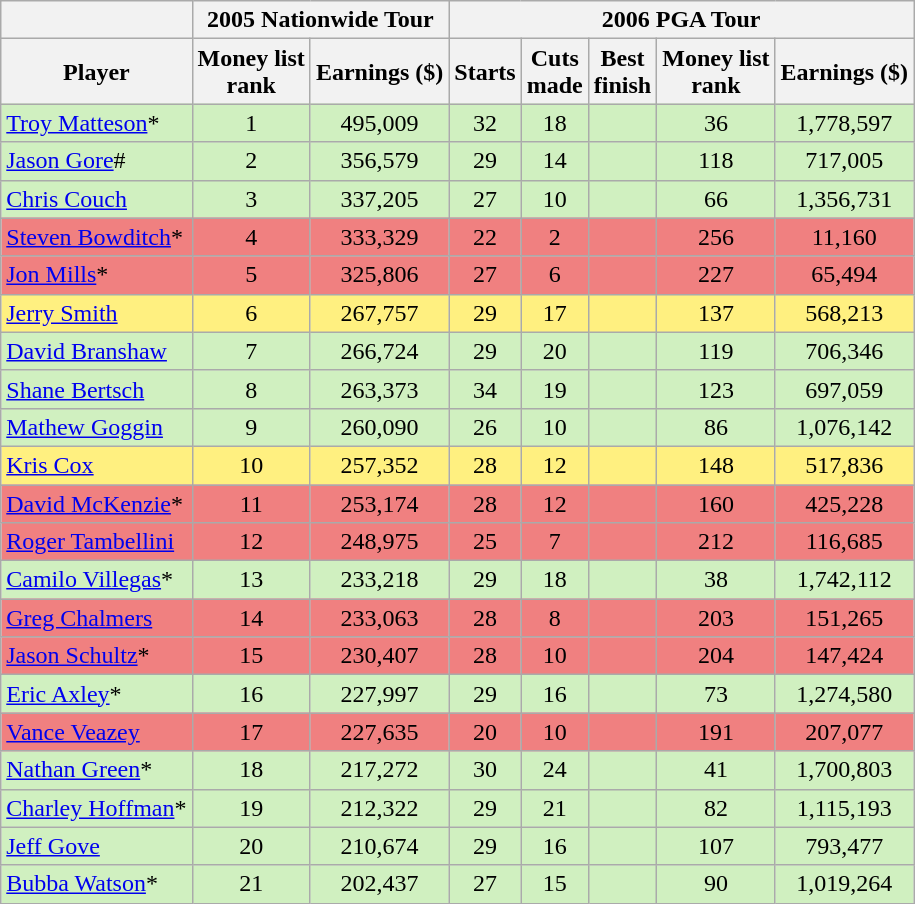<table class="wikitable sortable" style="text-align:center">
<tr>
<th></th>
<th colspan=2>2005 Nationwide Tour</th>
<th colspan=6>2006 PGA Tour</th>
</tr>
<tr>
<th>Player</th>
<th>Money list<br>rank</th>
<th>Earnings ($)</th>
<th>Starts</th>
<th>Cuts<br>made</th>
<th>Best<br>finish</th>
<th>Money list<br>rank</th>
<th>Earnings ($)</th>
</tr>
<tr style="background:#D0F0C0;">
<td align=left> <a href='#'>Troy Matteson</a>*</td>
<td>1</td>
<td>495,009</td>
<td>32</td>
<td>18</td>
<td></td>
<td>36</td>
<td>1,778,597</td>
</tr>
<tr style="background:#D0F0C0;">
<td align=left> <a href='#'>Jason Gore</a>#</td>
<td>2</td>
<td>356,579</td>
<td>29</td>
<td>14</td>
<td></td>
<td>118</td>
<td>717,005</td>
</tr>
<tr style="background:#D0F0C0;">
<td align=left> <a href='#'>Chris Couch</a></td>
<td>3</td>
<td>337,205</td>
<td>27</td>
<td>10</td>
<td></td>
<td>66</td>
<td>1,356,731</td>
</tr>
<tr style="background:#F08080;">
<td align=left> <a href='#'>Steven Bowditch</a>*</td>
<td>4</td>
<td>333,329</td>
<td>22</td>
<td>2</td>
<td></td>
<td>256</td>
<td>11,160</td>
</tr>
<tr style="background:#F08080;">
<td align=left> <a href='#'>Jon Mills</a>*</td>
<td>5</td>
<td>325,806</td>
<td>27</td>
<td>6</td>
<td></td>
<td>227</td>
<td>65,494</td>
</tr>
<tr style="background:#FFF080;">
<td align=left> <a href='#'>Jerry Smith</a></td>
<td>6</td>
<td>267,757</td>
<td>29</td>
<td>17</td>
<td></td>
<td>137</td>
<td>568,213</td>
</tr>
<tr style="background:#D0F0C0;">
<td align=left> <a href='#'>David Branshaw</a></td>
<td>7</td>
<td>266,724</td>
<td>29</td>
<td>20</td>
<td></td>
<td>119</td>
<td>706,346</td>
</tr>
<tr style="background:#D0F0C0;">
<td align=left> <a href='#'>Shane Bertsch</a></td>
<td>8</td>
<td>263,373</td>
<td>34</td>
<td>19</td>
<td></td>
<td>123</td>
<td>697,059</td>
</tr>
<tr style="background:#D0F0C0;">
<td align=left> <a href='#'>Mathew Goggin</a></td>
<td>9</td>
<td>260,090</td>
<td>26</td>
<td>10</td>
<td></td>
<td>86</td>
<td>1,076,142</td>
</tr>
<tr style="background:#FFF080;">
<td align=left> <a href='#'>Kris Cox</a></td>
<td>10</td>
<td>257,352</td>
<td>28</td>
<td>12</td>
<td></td>
<td>148</td>
<td>517,836</td>
</tr>
<tr style="background:#F08080;">
<td align=left> <a href='#'>David McKenzie</a>*</td>
<td>11</td>
<td>253,174</td>
<td>28</td>
<td>12</td>
<td></td>
<td>160</td>
<td>425,228</td>
</tr>
<tr style="background:#F08080;">
<td align=left> <a href='#'>Roger Tambellini</a></td>
<td>12</td>
<td>248,975</td>
<td>25</td>
<td>7</td>
<td></td>
<td>212</td>
<td>116,685</td>
</tr>
<tr style="background:#D0F0C0;">
<td align=left> <a href='#'>Camilo Villegas</a>*</td>
<td>13</td>
<td>233,218</td>
<td>29</td>
<td>18</td>
<td></td>
<td>38</td>
<td>1,742,112</td>
</tr>
<tr style="background:#F08080;">
<td align=left> <a href='#'>Greg Chalmers</a></td>
<td>14</td>
<td>233,063</td>
<td>28</td>
<td>8</td>
<td></td>
<td>203</td>
<td>151,265</td>
</tr>
<tr style="background:#F08080;">
<td align=left> <a href='#'>Jason Schultz</a>*</td>
<td>15</td>
<td>230,407</td>
<td>28</td>
<td>10</td>
<td></td>
<td>204</td>
<td>147,424</td>
</tr>
<tr style="background:#D0F0C0;">
<td align=left> <a href='#'>Eric Axley</a>*</td>
<td>16</td>
<td>227,997</td>
<td>29</td>
<td>16</td>
<td></td>
<td>73</td>
<td>1,274,580</td>
</tr>
<tr style="background:#F08080;">
<td align=left> <a href='#'>Vance Veazey</a></td>
<td>17</td>
<td>227,635</td>
<td>20</td>
<td>10</td>
<td></td>
<td>191</td>
<td>207,077</td>
</tr>
<tr style="background:#D0F0C0;">
<td align=left> <a href='#'>Nathan Green</a>*</td>
<td>18</td>
<td>217,272</td>
<td>30</td>
<td>24</td>
<td></td>
<td>41</td>
<td>1,700,803</td>
</tr>
<tr style="background:#D0F0C0;">
<td align=left> <a href='#'>Charley Hoffman</a>*</td>
<td>19</td>
<td>212,322</td>
<td>29</td>
<td>21</td>
<td></td>
<td>82</td>
<td>1,115,193</td>
</tr>
<tr style="background:#D0F0C0;">
<td align=left> <a href='#'>Jeff Gove</a></td>
<td>20</td>
<td>210,674</td>
<td>29</td>
<td>16</td>
<td></td>
<td>107</td>
<td>793,477</td>
</tr>
<tr style="background:#D0F0C0;">
<td align=left> <a href='#'>Bubba Watson</a>*</td>
<td>21</td>
<td>202,437</td>
<td>27</td>
<td>15</td>
<td></td>
<td>90</td>
<td>1,019,264</td>
</tr>
</table>
